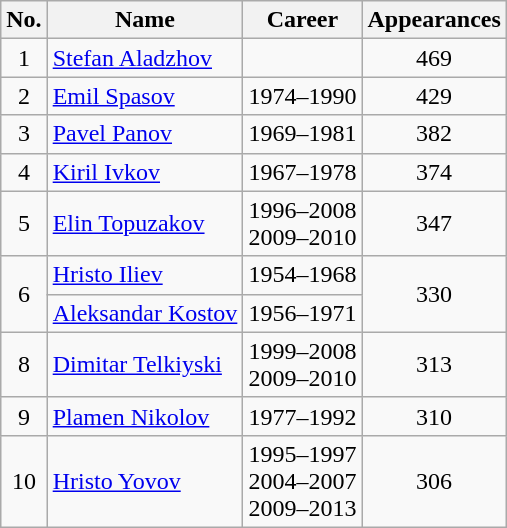<table class="wikitable" style="text-align:center;">
<tr>
<th>No.</th>
<th>Name</th>
<th>Career</th>
<th>Appearances</th>
</tr>
<tr>
<td>1</td>
<td align="left"> <a href='#'>Stefan Aladzhov</a></td>
<td></td>
<td>469</td>
</tr>
<tr>
<td>2</td>
<td align="left"> <a href='#'>Emil Spasov</a></td>
<td>1974–1990</td>
<td>429</td>
</tr>
<tr>
<td>3</td>
<td align="left"> <a href='#'>Pavel Panov</a></td>
<td>1969–1981</td>
<td>382</td>
</tr>
<tr>
<td>4</td>
<td align="left"> <a href='#'>Kiril Ivkov</a></td>
<td>1967–1978</td>
<td>374</td>
</tr>
<tr>
<td>5</td>
<td align="left"> <a href='#'>Elin Topuzakov</a></td>
<td>1996–2008<br>2009–2010</td>
<td>347</td>
</tr>
<tr>
<td rowspan=2>6</td>
<td align="left"> <a href='#'>Hristo Iliev</a></td>
<td>1954–1968</td>
<td rowspan=2>330</td>
</tr>
<tr>
<td align="left"> <a href='#'>Aleksandar Kostov</a></td>
<td>1956–1971</td>
</tr>
<tr>
<td>8</td>
<td align="left"> <a href='#'>Dimitar Telkiyski</a></td>
<td>1999–2008<br>2009–2010</td>
<td>313</td>
</tr>
<tr>
<td>9</td>
<td align="left"> <a href='#'>Plamen Nikolov</a></td>
<td>1977–1992</td>
<td>310</td>
</tr>
<tr>
<td>10</td>
<td align="left"> <a href='#'>Hristo Yovov</a></td>
<td>1995–1997<br>2004–2007<br>2009–2013</td>
<td>306</td>
</tr>
</table>
